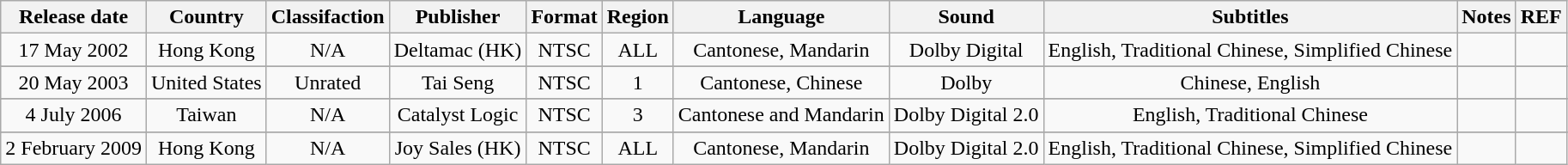<table class="wikitable">
<tr>
<th>Release date<br></th>
<th>Country<br></th>
<th>Classifaction<br></th>
<th>Publisher <br></th>
<th>Format <br></th>
<th>Region <br></th>
<th>Language<br></th>
<th>Sound <br></th>
<th>Subtitles <br></th>
<th>Notes<br></th>
<th>REF</th>
</tr>
<tr style="text-align:center;">
<td>17 May 2002</td>
<td>Hong Kong</td>
<td>N/A</td>
<td>Deltamac (HK)</td>
<td>NTSC</td>
<td>ALL</td>
<td>Cantonese, Mandarin</td>
<td>Dolby Digital</td>
<td>English, Traditional Chinese, Simplified Chinese</td>
<td></td>
<td></td>
</tr>
<tr>
</tr>
<tr style="text-align:center;">
<td>20 May 2003</td>
<td>United States</td>
<td>Unrated</td>
<td>Tai Seng</td>
<td>NTSC</td>
<td>1</td>
<td>Cantonese, Chinese</td>
<td>Dolby</td>
<td>Chinese, English</td>
<td></td>
<td></td>
</tr>
<tr>
</tr>
<tr style="text-align:center;">
<td>4 July 2006</td>
<td>Taiwan</td>
<td>N/A</td>
<td>Catalyst Logic</td>
<td>NTSC</td>
<td>3</td>
<td>Cantonese and Mandarin</td>
<td>Dolby Digital 2.0</td>
<td>English, Traditional Chinese</td>
<td></td>
<td></td>
</tr>
<tr>
</tr>
<tr style="text-align:center;">
<td>2 February 2009</td>
<td>Hong Kong</td>
<td>N/A</td>
<td>Joy Sales (HK)</td>
<td>NTSC</td>
<td>ALL</td>
<td>Cantonese, Mandarin</td>
<td>Dolby Digital 2.0</td>
<td>English, Traditional Chinese, Simplified Chinese</td>
<td></td>
<td></td>
</tr>
</table>
